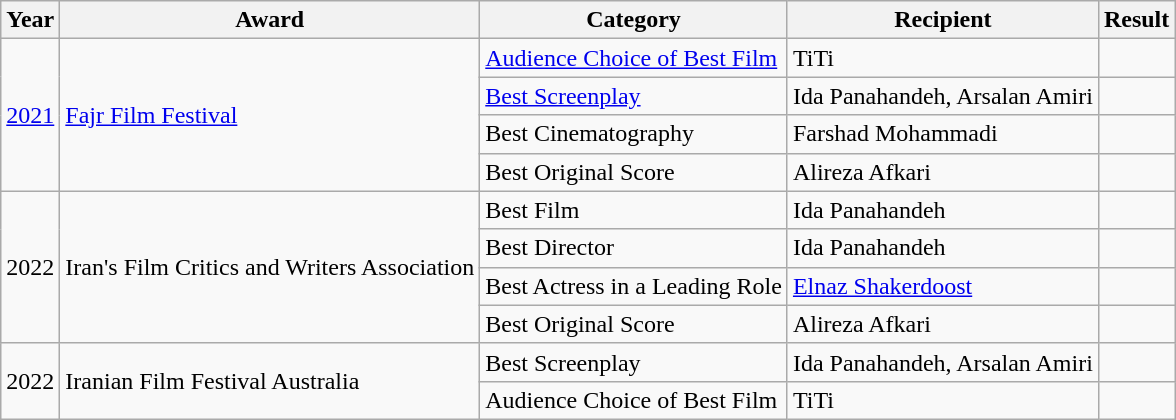<table class="wikitable">
<tr>
<th>Year</th>
<th>Award</th>
<th>Category</th>
<th>Recipient</th>
<th>Result</th>
</tr>
<tr>
<td rowspan="4"><a href='#'>2021</a></td>
<td rowspan="4"><a href='#'>Fajr Film Festival</a></td>
<td><a href='#'>Audience Choice of Best Film</a></td>
<td>TiTi</td>
<td></td>
</tr>
<tr>
<td><a href='#'>Best Screenplay</a></td>
<td>Ida Panahandeh, Arsalan Amiri</td>
<td></td>
</tr>
<tr>
<td>Best Cinematography</td>
<td>Farshad Mohammadi</td>
<td></td>
</tr>
<tr>
<td>Best Original Score</td>
<td>Alireza Afkari</td>
<td></td>
</tr>
<tr>
<td rowspan="4">2022</td>
<td rowspan="4">Iran's Film Critics and Writers Association</td>
<td>Best Film</td>
<td>Ida Panahandeh</td>
<td></td>
</tr>
<tr>
<td>Best Director</td>
<td>Ida Panahandeh</td>
<td></td>
</tr>
<tr>
<td>Best Actress in a Leading Role</td>
<td><a href='#'>Elnaz Shakerdoost</a></td>
<td></td>
</tr>
<tr>
<td>Best Original Score</td>
<td>Alireza Afkari</td>
<td></td>
</tr>
<tr>
<td rowspan="2">2022</td>
<td rowspan="2">Iranian Film Festival Australia</td>
<td>Best Screenplay</td>
<td>Ida Panahandeh, Arsalan Amiri</td>
<td></td>
</tr>
<tr>
<td>Audience Choice of Best Film</td>
<td>TiTi</td>
<td></td>
</tr>
</table>
